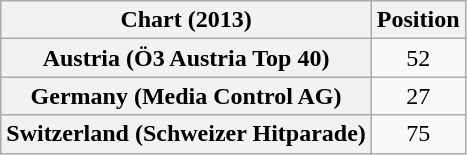<table class="wikitable sortable plainrowheaders" style="text-align:center;">
<tr>
<th scope="col">Chart (2013)</th>
<th scope="col">Position</th>
</tr>
<tr>
<th scope="row">Austria (Ö3 Austria Top 40)</th>
<td>52</td>
</tr>
<tr>
<th scope="row">Germany (Media Control AG)</th>
<td>27</td>
</tr>
<tr>
<th scope="row">Switzerland (Schweizer Hitparade)</th>
<td>75</td>
</tr>
</table>
